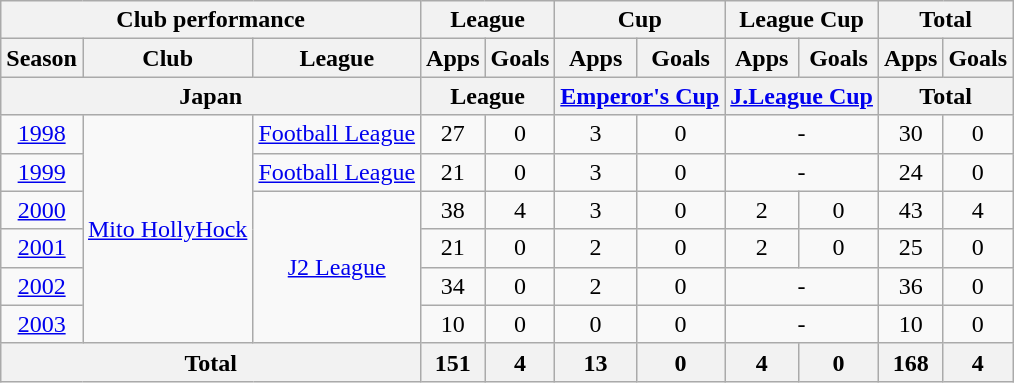<table class="wikitable" style="text-align:center;">
<tr>
<th colspan=3>Club performance</th>
<th colspan=2>League</th>
<th colspan=2>Cup</th>
<th colspan=2>League Cup</th>
<th colspan=2>Total</th>
</tr>
<tr>
<th>Season</th>
<th>Club</th>
<th>League</th>
<th>Apps</th>
<th>Goals</th>
<th>Apps</th>
<th>Goals</th>
<th>Apps</th>
<th>Goals</th>
<th>Apps</th>
<th>Goals</th>
</tr>
<tr>
<th colspan=3>Japan</th>
<th colspan=2>League</th>
<th colspan=2><a href='#'>Emperor's Cup</a></th>
<th colspan=2><a href='#'>J.League Cup</a></th>
<th colspan=2>Total</th>
</tr>
<tr>
<td><a href='#'>1998</a></td>
<td rowspan=6><a href='#'>Mito HollyHock</a></td>
<td><a href='#'>Football League</a></td>
<td>27</td>
<td>0</td>
<td>3</td>
<td>0</td>
<td colspan=2>-</td>
<td>30</td>
<td>0</td>
</tr>
<tr>
<td><a href='#'>1999</a></td>
<td><a href='#'>Football League</a></td>
<td>21</td>
<td>0</td>
<td>3</td>
<td>0</td>
<td colspan=2>-</td>
<td>24</td>
<td>0</td>
</tr>
<tr>
<td><a href='#'>2000</a></td>
<td rowspan=4><a href='#'>J2 League</a></td>
<td>38</td>
<td>4</td>
<td>3</td>
<td>0</td>
<td>2</td>
<td>0</td>
<td>43</td>
<td>4</td>
</tr>
<tr>
<td><a href='#'>2001</a></td>
<td>21</td>
<td>0</td>
<td>2</td>
<td>0</td>
<td>2</td>
<td>0</td>
<td>25</td>
<td>0</td>
</tr>
<tr>
<td><a href='#'>2002</a></td>
<td>34</td>
<td>0</td>
<td>2</td>
<td>0</td>
<td colspan=2>-</td>
<td>36</td>
<td>0</td>
</tr>
<tr>
<td><a href='#'>2003</a></td>
<td>10</td>
<td>0</td>
<td>0</td>
<td>0</td>
<td colspan=2>-</td>
<td>10</td>
<td>0</td>
</tr>
<tr>
<th colspan=3>Total</th>
<th>151</th>
<th>4</th>
<th>13</th>
<th>0</th>
<th>4</th>
<th>0</th>
<th>168</th>
<th>4</th>
</tr>
</table>
